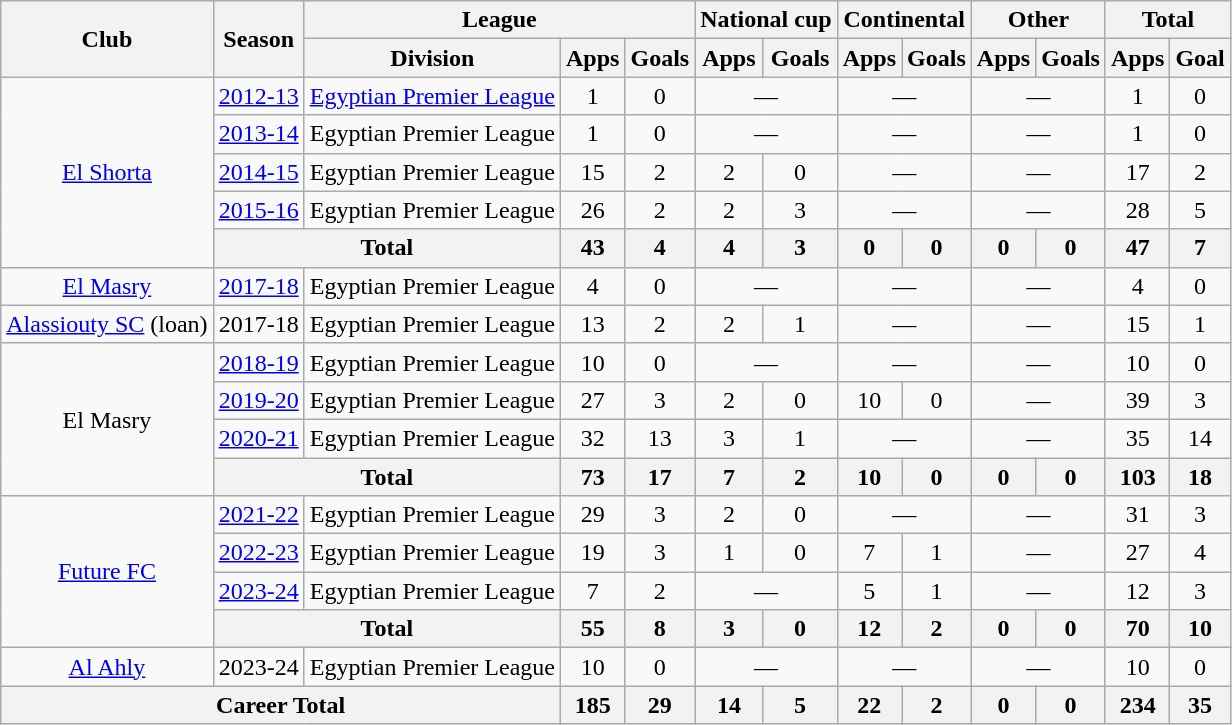<table class="wikitable" style="text-align:center">
<tr>
<th rowspan="2">Club</th>
<th rowspan="2">Season</th>
<th colspan="3">League</th>
<th colspan="2">National cup</th>
<th colspan="2">Continental</th>
<th colspan="2">Other</th>
<th colspan="2">Total</th>
</tr>
<tr>
<th>Division</th>
<th>Apps</th>
<th>Goals</th>
<th>Apps</th>
<th>Goals</th>
<th>Apps</th>
<th>Goals</th>
<th>Apps</th>
<th>Goals</th>
<th>Apps</th>
<th>Goal</th>
</tr>
<tr>
<td rowspan="5"><a href='#'>El Shorta</a></td>
<td><a href='#'>2012-13</a></td>
<td><a href='#'>Egyptian Premier League</a></td>
<td>1</td>
<td>0</td>
<td colspan="2">—</td>
<td colspan="2">—</td>
<td colspan="2">—</td>
<td>1</td>
<td>0</td>
</tr>
<tr>
<td><a href='#'>2013-14</a></td>
<td>Egyptian Premier League</td>
<td>1</td>
<td>0</td>
<td colspan="2">—</td>
<td colspan="2">—</td>
<td colspan="2">—</td>
<td>1</td>
<td>0</td>
</tr>
<tr>
<td><a href='#'>2014-15</a></td>
<td>Egyptian Premier League</td>
<td>15</td>
<td>2</td>
<td>2</td>
<td>0</td>
<td colspan="2">—</td>
<td colspan="2">—</td>
<td>17</td>
<td>2</td>
</tr>
<tr>
<td><a href='#'>2015-16</a></td>
<td>Egyptian Premier League</td>
<td>26</td>
<td>2</td>
<td>2</td>
<td>3</td>
<td colspan="2">—</td>
<td colspan="2">—</td>
<td>28</td>
<td>5</td>
</tr>
<tr>
<th colspan="2">Total</th>
<th>43</th>
<th>4</th>
<th>4</th>
<th>3</th>
<th>0</th>
<th>0</th>
<th>0</th>
<th>0</th>
<th>47</th>
<th>7</th>
</tr>
<tr>
<td><a href='#'>El Masry</a></td>
<td><a href='#'>2017-18</a></td>
<td>Egyptian Premier League</td>
<td>4</td>
<td>0</td>
<td colspan="2">—</td>
<td colspan="2">—</td>
<td colspan="2">—</td>
<td>4</td>
<td>0</td>
</tr>
<tr>
<td><a href='#'>Alassiouty SC</a> (loan)</td>
<td>2017-18</td>
<td>Egyptian Premier League</td>
<td>13</td>
<td>2</td>
<td>2</td>
<td>1</td>
<td colspan="2">—</td>
<td colspan="2">—</td>
<td>15</td>
<td>1</td>
</tr>
<tr>
<td rowspan="4">El Masry</td>
<td><a href='#'>2018-19</a></td>
<td>Egyptian Premier League</td>
<td>10</td>
<td>0</td>
<td colspan="2">—</td>
<td colspan="2">—</td>
<td colspan="2">—</td>
<td>10</td>
<td>0</td>
</tr>
<tr>
<td><a href='#'>2019-20</a></td>
<td>Egyptian Premier League</td>
<td>27</td>
<td>3</td>
<td>2</td>
<td>0</td>
<td>10</td>
<td>0</td>
<td colspan="2">—</td>
<td>39</td>
<td>3</td>
</tr>
<tr>
<td><a href='#'>2020-21</a></td>
<td>Egyptian Premier League</td>
<td>32</td>
<td>13</td>
<td>3</td>
<td>1</td>
<td colspan="2">—</td>
<td colspan="2">—</td>
<td>35</td>
<td>14</td>
</tr>
<tr>
<th colspan="2">Total</th>
<th>73</th>
<th>17</th>
<th>7</th>
<th>2</th>
<th>10</th>
<th>0</th>
<th>0</th>
<th>0</th>
<th>103</th>
<th>18</th>
</tr>
<tr>
<td rowspan="4"><a href='#'>Future FC</a></td>
<td><a href='#'>2021-22</a></td>
<td>Egyptian Premier League</td>
<td>29</td>
<td>3</td>
<td>2</td>
<td>0</td>
<td colspan="2">—</td>
<td colspan="2">—</td>
<td>31</td>
<td>3</td>
</tr>
<tr>
<td><a href='#'>2022-23</a></td>
<td>Egyptian Premier League</td>
<td>19</td>
<td>3</td>
<td>1</td>
<td>0</td>
<td>7</td>
<td>1</td>
<td colspan="2">—</td>
<td>27</td>
<td>4</td>
</tr>
<tr>
<td><a href='#'>2023-24</a></td>
<td>Egyptian Premier League</td>
<td>7</td>
<td>2</td>
<td colspan="2">—</td>
<td>5</td>
<td>1</td>
<td colspan="2">—</td>
<td>12</td>
<td>3</td>
</tr>
<tr>
<th colspan="2">Total</th>
<th>55</th>
<th>8</th>
<th>3</th>
<th>0</th>
<th>12</th>
<th>2</th>
<th>0</th>
<th>0</th>
<th>70</th>
<th>10</th>
</tr>
<tr>
<td><a href='#'>Al Ahly</a></td>
<td>2023-24</td>
<td>Egyptian Premier League</td>
<td>10</td>
<td>0</td>
<td colspan="2">—</td>
<td colspan="2">—</td>
<td colspan="2">—</td>
<td>10</td>
<td>0</td>
</tr>
<tr>
<th colspan="3">Career Total</th>
<th>185</th>
<th>29</th>
<th>14</th>
<th>5</th>
<th>22</th>
<th>2</th>
<th>0</th>
<th>0</th>
<th>234</th>
<th>35</th>
</tr>
</table>
